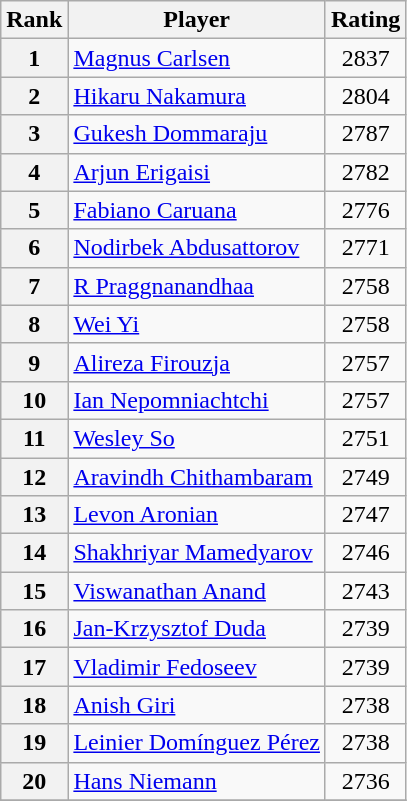<table class="wikitable">
<tr>
<th>Rank</th>
<th>Player</th>
<th>Rating</th>
</tr>
<tr>
<th>1</th>
<td> <a href='#'>Magnus Carlsen</a></td>
<td style='text-align:center'>2837</td>
</tr>
<tr>
<th>2</th>
<td> <a href='#'>Hikaru Nakamura</a></td>
<td style='text-align:center'>2804</td>
</tr>
<tr>
<th>3</th>
<td> <a href='#'>Gukesh Dommaraju</a></td>
<td style='text-align:center'>2787</td>
</tr>
<tr>
<th>4</th>
<td> <a href='#'>Arjun Erigaisi</a></td>
<td style="text-align:center">2782</td>
</tr>
<tr>
<th>5</th>
<td> <a href='#'>Fabiano Caruana</a></td>
<td style='text-align:center'>2776</td>
</tr>
<tr>
<th>6</th>
<td> <a href='#'>Nodirbek Abdusattorov</a></td>
<td style="text-align:center">2771</td>
</tr>
<tr>
<th>7</th>
<td> <a href='#'>R Praggnanandhaa</a></td>
<td style="text-align:center">2758</td>
</tr>
<tr>
<th>8</th>
<td> <a href='#'>Wei Yi</a></td>
<td style="text-align:center">2758</td>
</tr>
<tr>
<th>9</th>
<td> <a href='#'>Alireza Firouzja</a></td>
<td style="text-align:center">2757</td>
</tr>
<tr>
<th>10</th>
<td> <a href='#'>Ian Nepomniachtchi</a></td>
<td style='text-align:center'>2757</td>
</tr>
<tr>
<th>11</th>
<td> <a href='#'>Wesley So</a></td>
<td style="text-align:center">2751</td>
</tr>
<tr>
<th>12</th>
<td> <a href='#'>Aravindh Chithambaram</a></td>
<td style="text-align:center">2749</td>
</tr>
<tr>
<th>13</th>
<td> <a href='#'>Levon Aronian</a></td>
<td style="text-align:center">2747</td>
</tr>
<tr>
<th>14</th>
<td> <a href='#'>Shakhriyar Mamedyarov</a></td>
<td style="text-align:center">2746</td>
</tr>
<tr>
<th>15</th>
<td> <a href='#'>Viswanathan Anand</a></td>
<td style="text-align:center">2743</td>
</tr>
<tr>
<th>16</th>
<td> <a href='#'>Jan-Krzysztof Duda</a></td>
<td style="text-align:center">2739</td>
</tr>
<tr>
<th>17</th>
<td> <a href='#'>Vladimir Fedoseev</a></td>
<td style="text-align:center">2739</td>
</tr>
<tr>
<th>18</th>
<td> <a href='#'>Anish Giri</a></td>
<td style="text-align:center">2738</td>
</tr>
<tr>
<th>19</th>
<td> <a href='#'>Leinier Domínguez Pérez</a></td>
<td style="text-align:center">2738</td>
</tr>
<tr>
<th>20</th>
<td> <a href='#'>Hans Niemann</a></td>
<td style="text-align:center">2736</td>
</tr>
<tr>
</tr>
</table>
